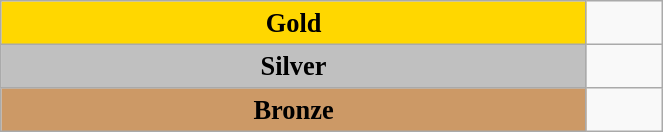<table class="wikitable" style=" text-align:center; font-size:110%;" width="35%">
<tr>
<td rowspan="1" bgcolor="gold"><strong>Gold</strong></td>
<td align=left></td>
</tr>
<tr>
<td rowspan="1" bgcolor="silver"><strong>Silver</strong></td>
<td align=left></td>
</tr>
<tr>
<td rowspan="1" bgcolor="#cc9966"><strong>Bronze</strong></td>
<td align=left></td>
</tr>
</table>
